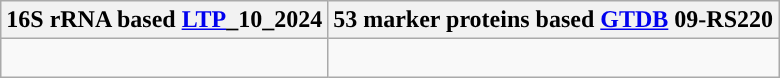<table class="wikitable">
<tr>
<th colspan=1>16S rRNA based <a href='#'>LTP</a>_10_2024</th>
<th colspan=1>53 marker proteins based <a href='#'>GTDB</a> 09-RS220</th>
</tr>
<tr>
<td style="vertical-align:top"><br></td>
<td><br></td>
</tr>
</table>
